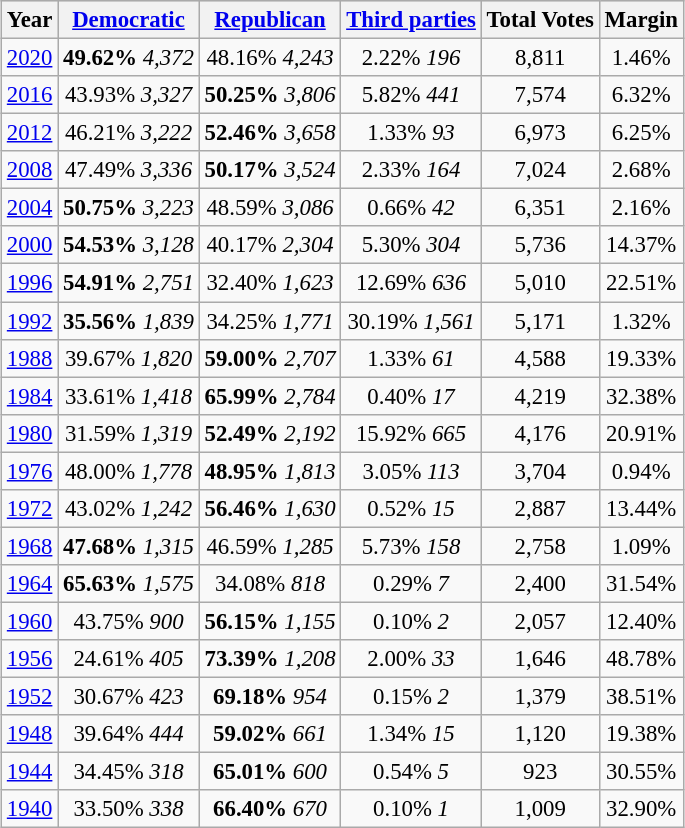<table class="wikitable mw-collapsible" style="float:center; margin:1em; font-size:95%;">
<tr style="background:lightgrey;">
<th>Year</th>
<th><a href='#'>Democratic</a></th>
<th><a href='#'>Republican</a></th>
<th><a href='#'>Third parties</a></th>
<th>Total Votes</th>
<th>Margin</th>
</tr>
<tr>
<td align="center" ><a href='#'>2020</a></td>
<td align="center" ><strong>49.62%</strong> <em>4,372</em></td>
<td align="center" >48.16% <em>4,243</em></td>
<td align="center" >2.22% <em>196</em></td>
<td align="center" >8,811</td>
<td align="center" >1.46%</td>
</tr>
<tr>
<td align="center" ><a href='#'>2016</a></td>
<td align="center" >43.93% <em>3,327</em></td>
<td align="center" ><strong>50.25%</strong> <em>3,806</em></td>
<td align="center" >5.82% <em>441</em></td>
<td align="center" >7,574</td>
<td align="center" >6.32%</td>
</tr>
<tr>
<td align="center" ><a href='#'>2012</a></td>
<td align="center" >46.21% <em>3,222</em></td>
<td align="center" ><strong>52.46%</strong> <em>3,658</em></td>
<td align="center" >1.33% <em>93</em></td>
<td align="center" >6,973</td>
<td align="center" >6.25%</td>
</tr>
<tr>
<td align="center" ><a href='#'>2008</a></td>
<td align="center" >47.49% <em>3,336</em></td>
<td align="center" ><strong>50.17%</strong> <em>3,524</em></td>
<td align="center" >2.33% <em>164</em></td>
<td align="center" >7,024</td>
<td align="center" >2.68%</td>
</tr>
<tr>
<td align="center" ><a href='#'>2004</a></td>
<td align="center" ><strong>50.75%</strong> <em>3,223</em></td>
<td align="center" >48.59% <em>3,086</em></td>
<td align="center" >0.66% <em>42</em></td>
<td align="center" >6,351</td>
<td align="center" >2.16%</td>
</tr>
<tr>
<td align="center" ><a href='#'>2000</a></td>
<td align="center" ><strong>54.53%</strong> <em>3,128</em></td>
<td align="center" >40.17% <em>2,304</em></td>
<td align="center" >5.30% <em>304</em></td>
<td align="center" >5,736</td>
<td align="center" >14.37%</td>
</tr>
<tr>
<td align="center" ><a href='#'>1996</a></td>
<td align="center" ><strong>54.91%</strong> <em>2,751</em></td>
<td align="center" >32.40% <em>1,623</em></td>
<td align="center" >12.69% <em>636</em></td>
<td align="center" >5,010</td>
<td align="center" >22.51%</td>
</tr>
<tr>
<td align="center" ><a href='#'>1992</a></td>
<td align="center" ><strong>35.56%</strong> <em>1,839</em></td>
<td align="center" >34.25% <em>1,771</em></td>
<td align="center" >30.19% <em>1,561</em></td>
<td align="center" >5,171</td>
<td align="center" >1.32%</td>
</tr>
<tr>
<td align="center" ><a href='#'>1988</a></td>
<td align="center" >39.67% <em>1,820</em></td>
<td align="center" ><strong>59.00%</strong> <em>2,707</em></td>
<td align="center" >1.33% <em>61</em></td>
<td align="center" >4,588</td>
<td align="center" >19.33%</td>
</tr>
<tr>
<td align="center" ><a href='#'>1984</a></td>
<td align="center" >33.61% <em>1,418</em></td>
<td align="center" ><strong>65.99%</strong> <em>2,784</em></td>
<td align="center" >0.40% <em>17</em></td>
<td align="center" >4,219</td>
<td align="center" >32.38%</td>
</tr>
<tr>
<td align="center" ><a href='#'>1980</a></td>
<td align="center" >31.59% <em>1,319</em></td>
<td align="center" ><strong>52.49%</strong> <em>2,192</em></td>
<td align="center" >15.92% <em>665</em></td>
<td align="center" >4,176</td>
<td align="center" >20.91%</td>
</tr>
<tr>
<td align="center" ><a href='#'>1976</a></td>
<td align="center" >48.00% <em>1,778</em></td>
<td align="center" ><strong>48.95%</strong> <em>1,813</em></td>
<td align="center" >3.05% <em>113</em></td>
<td align="center" >3,704</td>
<td align="center" >0.94%</td>
</tr>
<tr>
<td align="center" ><a href='#'>1972</a></td>
<td align="center" >43.02% <em>1,242</em></td>
<td align="center" ><strong>56.46%</strong> <em>1,630</em></td>
<td align="center" >0.52% <em>15</em></td>
<td align="center" >2,887</td>
<td align="center" >13.44%</td>
</tr>
<tr>
<td align="center" ><a href='#'>1968</a></td>
<td align="center" ><strong>47.68%</strong> <em>1,315</em></td>
<td align="center" >46.59% <em>1,285</em></td>
<td align="center" >5.73% <em>158</em></td>
<td align="center" >2,758</td>
<td align="center" >1.09%</td>
</tr>
<tr>
<td align="center" ><a href='#'>1964</a></td>
<td align="center" ><strong>65.63%</strong> <em>1,575</em></td>
<td align="center" >34.08% <em>818</em></td>
<td align="center" >0.29% <em>7</em></td>
<td align="center" >2,400</td>
<td align="center" >31.54%</td>
</tr>
<tr>
<td align="center" ><a href='#'>1960</a></td>
<td align="center" >43.75% <em>900</em></td>
<td align="center" ><strong>56.15%</strong> <em>1,155</em></td>
<td align="center" >0.10% <em>2</em></td>
<td align="center" >2,057</td>
<td align="center" >12.40%</td>
</tr>
<tr>
<td align="center" ><a href='#'>1956</a></td>
<td align="center" >24.61% <em>405</em></td>
<td align="center" ><strong>73.39%</strong> <em>1,208</em></td>
<td align="center" >2.00% <em>33</em></td>
<td align="center" >1,646</td>
<td align="center" >48.78%</td>
</tr>
<tr>
<td align="center" ><a href='#'>1952</a></td>
<td align="center" >30.67% <em>423</em></td>
<td align="center" ><strong>69.18%</strong> <em>954</em></td>
<td align="center" >0.15% <em>2</em></td>
<td align="center" >1,379</td>
<td align="center" >38.51%</td>
</tr>
<tr>
<td align="center" ><a href='#'>1948</a></td>
<td align="center" >39.64% <em>444</em></td>
<td align="center" ><strong>59.02%</strong> <em>661</em></td>
<td align="center" >1.34% <em>15</em></td>
<td align="center" >1,120</td>
<td align="center" >19.38%</td>
</tr>
<tr>
<td align="center" ><a href='#'>1944</a></td>
<td align="center" >34.45% <em>318</em></td>
<td align="center" ><strong>65.01%</strong> <em>600</em></td>
<td align="center" >0.54% <em>5</em></td>
<td align="center" >923</td>
<td align="center" >30.55%</td>
</tr>
<tr>
<td align="center" ><a href='#'>1940</a></td>
<td align="center" >33.50% <em>338</em></td>
<td align="center" ><strong>66.40%</strong> <em>670</em></td>
<td align="center" >0.10% <em>1</em></td>
<td align="center" >1,009</td>
<td align="center" >32.90%</td>
</tr>
</table>
